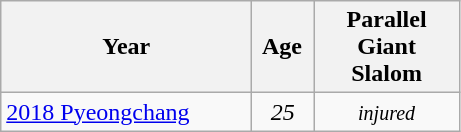<table class=wikitable style="text-align:center">
<tr>
<th style="width:160px;">Year</th>
<th> Age </th>
<th style="width:90px;">Parallel<br>Giant Slalom</th>
</tr>
<tr>
<td align=left> <a href='#'>2018 Pyeongchang</a></td>
<td><em>25</em></td>
<td><small><em>injured</em></small></td>
</tr>
</table>
